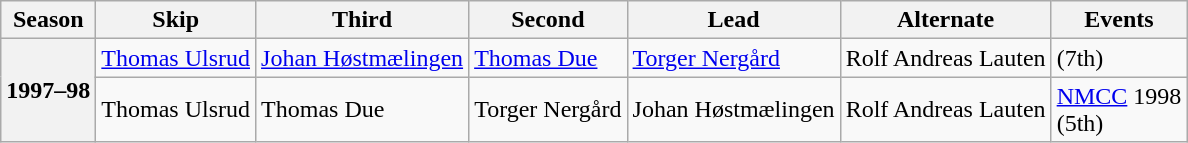<table class="wikitable">
<tr>
<th scope="col">Season</th>
<th scope="col">Skip</th>
<th scope="col">Third</th>
<th scope="col">Second</th>
<th scope="col">Lead</th>
<th scope="col">Alternate</th>
<th scope="col">Events</th>
</tr>
<tr>
<th scope="row" rowspan=2>1997–98</th>
<td><a href='#'>Thomas Ulsrud</a></td>
<td><a href='#'>Johan Høstmælingen</a></td>
<td><a href='#'>Thomas Due</a></td>
<td><a href='#'>Torger Nergård</a></td>
<td>Rolf Andreas Lauten</td>
<td> (7th)</td>
</tr>
<tr>
<td>Thomas Ulsrud</td>
<td>Thomas Due</td>
<td>Torger Nergård</td>
<td>Johan Høstmælingen</td>
<td>Rolf Andreas Lauten</td>
<td><a href='#'>NMCC</a> 1998 <br> (5th)</td>
</tr>
</table>
